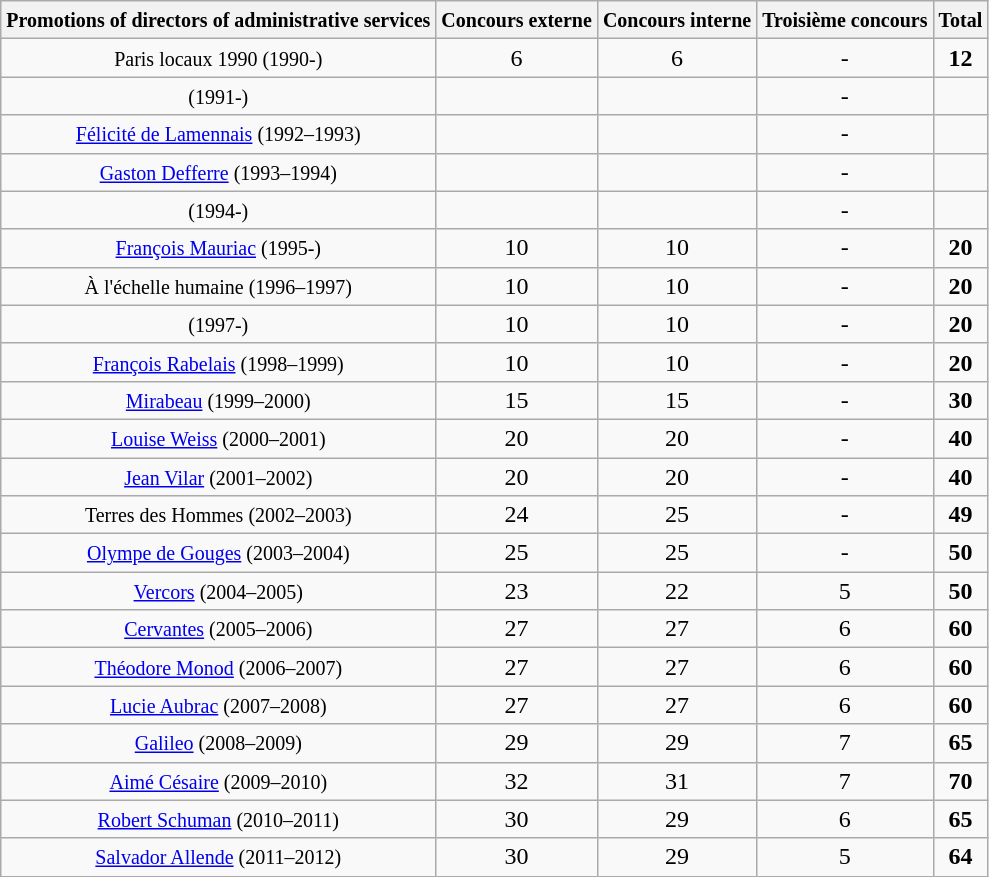<table class="wikitable">
<tr>
<th><small>Promotions of directors of administrative services</small></th>
<th><small>Concours externe</small></th>
<th><small>Concours interne</small></th>
<th><small>Troisième concours</small></th>
<th><small>Total</small></th>
</tr>
<tr align="center">
<td><small> Paris locaux 1990 (1990-)</small></td>
<td>6</td>
<td>6</td>
<td>-</td>
<td><strong>12</strong></td>
</tr>
<tr align="center">
<td><small> (1991-)</small></td>
<td></td>
<td></td>
<td>-</td>
<td></td>
</tr>
<tr align="center">
<td><small><a href='#'>Félicité de Lamennais</a> (1992–1993)</small></td>
<td></td>
<td></td>
<td>-</td>
<td></td>
</tr>
<tr align="center">
<td><small><a href='#'>Gaston Defferre</a> (1993–1994)</small></td>
<td></td>
<td></td>
<td>-</td>
<td></td>
</tr>
<tr align="center">
<td><small> (1994-)</small></td>
<td></td>
<td></td>
<td>-</td>
<td></td>
</tr>
<tr align="center">
<td><small><a href='#'>François Mauriac</a> (1995-)</small></td>
<td>10</td>
<td>10</td>
<td>-</td>
<td><strong>20</strong></td>
</tr>
<tr align="center">
<td><small>À l'échelle humaine (1996–1997)</small></td>
<td>10</td>
<td>10</td>
<td>-</td>
<td><strong>20</strong></td>
</tr>
<tr align="center">
<td><small> (1997-)</small></td>
<td>10</td>
<td>10</td>
<td>-</td>
<td><strong>20</strong></td>
</tr>
<tr align="center">
<td><small><a href='#'>François Rabelais</a> (1998–1999)</small></td>
<td>10</td>
<td>10</td>
<td>-</td>
<td><strong>20</strong></td>
</tr>
<tr align="center">
<td><small><a href='#'>Mirabeau</a> (1999–2000)</small></td>
<td>15</td>
<td>15</td>
<td>-</td>
<td><strong>30</strong></td>
</tr>
<tr align="center">
<td><small><a href='#'>Louise Weiss</a> (2000–2001)</small></td>
<td>20</td>
<td>20</td>
<td>-</td>
<td><strong>40</strong></td>
</tr>
<tr align="center">
<td><small><a href='#'>Jean Vilar</a> (2001–2002)</small></td>
<td>20</td>
<td>20</td>
<td>-</td>
<td><strong>40</strong></td>
</tr>
<tr align="center">
<td><small>Terres des Hommes (2002–2003)</small></td>
<td>24</td>
<td>25</td>
<td>-</td>
<td><strong>49</strong></td>
</tr>
<tr align="center">
<td><small><a href='#'>Olympe de Gouges</a> (2003–2004)</small></td>
<td>25</td>
<td>25</td>
<td>-</td>
<td><strong>50</strong></td>
</tr>
<tr align="center">
<td><small><a href='#'>Vercors</a> (2004–2005)</small></td>
<td>23</td>
<td>22</td>
<td>5</td>
<td><strong>50</strong></td>
</tr>
<tr align="center">
<td><small><a href='#'>Cervantes</a> (2005–2006)</small></td>
<td>27</td>
<td>27</td>
<td>6</td>
<td><strong>60</strong></td>
</tr>
<tr align="center">
<td><small><a href='#'>Théodore Monod</a> (2006–2007)</small></td>
<td>27</td>
<td>27</td>
<td>6</td>
<td><strong>60</strong></td>
</tr>
<tr align="center">
<td><small><a href='#'>Lucie Aubrac</a> (2007–2008)</small></td>
<td>27</td>
<td>27</td>
<td>6</td>
<td><strong>60</strong></td>
</tr>
<tr align="center">
<td><small><a href='#'>Galileo</a> (2008–2009)</small></td>
<td>29</td>
<td>29</td>
<td>7</td>
<td><strong>65</strong></td>
</tr>
<tr align="center">
<td><small><a href='#'>Aimé Césaire</a> (2009–2010)</small></td>
<td>32</td>
<td>31</td>
<td>7</td>
<td><strong>70</strong></td>
</tr>
<tr align="center">
<td><small><a href='#'>Robert Schuman</a> (2010–2011)</small></td>
<td>30</td>
<td>29</td>
<td>6</td>
<td><strong>65</strong></td>
</tr>
<tr align="center">
<td><small><a href='#'>Salvador Allende</a> (2011–2012)</small></td>
<td>30</td>
<td>29</td>
<td>5</td>
<td><strong>64</strong></td>
</tr>
</table>
